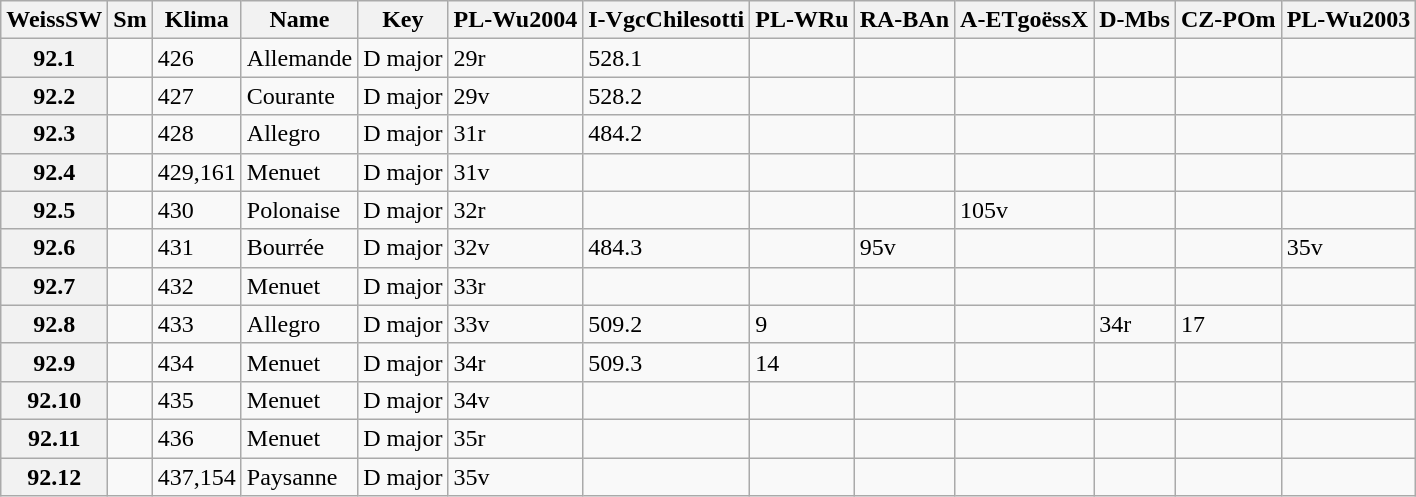<table border="1" class="wikitable sortable">
<tr>
<th data-sort-type="number">WeissSW</th>
<th>Sm</th>
<th>Klima</th>
<th class="unsortable">Name</th>
<th class="unsortable">Key</th>
<th>PL-Wu2004</th>
<th>I-VgcChilesotti</th>
<th>PL-WRu</th>
<th>RA-BAn</th>
<th>A-ETgoëssX</th>
<th>D-Mbs</th>
<th>CZ-POm</th>
<th>PL-Wu2003</th>
</tr>
<tr>
<th data-sort-value="1">92.1</th>
<td></td>
<td>426</td>
<td>Allemande</td>
<td>D major</td>
<td>29r</td>
<td>528.1</td>
<td></td>
<td></td>
<td></td>
<td></td>
<td></td>
<td></td>
</tr>
<tr>
<th data-sort-value="2">92.2</th>
<td></td>
<td>427</td>
<td>Courante</td>
<td>D major</td>
<td>29v</td>
<td>528.2</td>
<td></td>
<td></td>
<td></td>
<td></td>
<td></td>
<td></td>
</tr>
<tr>
<th data-sort-value="3">92.3</th>
<td></td>
<td>428</td>
<td>Allegro</td>
<td>D major</td>
<td>31r</td>
<td>484.2</td>
<td></td>
<td></td>
<td></td>
<td></td>
<td></td>
<td></td>
</tr>
<tr>
<th data-sort-value="4">92.4</th>
<td></td>
<td>429,161</td>
<td>Menuet</td>
<td>D major</td>
<td>31v</td>
<td></td>
<td></td>
<td></td>
<td></td>
<td></td>
<td></td>
<td></td>
</tr>
<tr>
<th data-sort-value="5">92.5</th>
<td></td>
<td>430</td>
<td>Polonaise</td>
<td>D major</td>
<td>32r</td>
<td></td>
<td></td>
<td></td>
<td>105v</td>
<td></td>
<td></td>
<td></td>
</tr>
<tr>
<th data-sort-value="6">92.6</th>
<td></td>
<td>431</td>
<td>Bourrée</td>
<td>D major</td>
<td>32v</td>
<td>484.3</td>
<td></td>
<td>95v</td>
<td></td>
<td></td>
<td></td>
<td>35v</td>
</tr>
<tr>
<th data-sort-value="7">92.7</th>
<td></td>
<td>432</td>
<td>Menuet</td>
<td>D major</td>
<td>33r</td>
<td></td>
<td></td>
<td></td>
<td></td>
<td></td>
<td></td>
<td></td>
</tr>
<tr>
<th data-sort-value="8">92.8</th>
<td></td>
<td>433</td>
<td>Allegro</td>
<td>D major</td>
<td>33v</td>
<td>509.2</td>
<td>9</td>
<td></td>
<td></td>
<td>34r</td>
<td>17</td>
<td></td>
</tr>
<tr>
<th data-sort-value="9">92.9</th>
<td></td>
<td>434</td>
<td>Menuet</td>
<td>D major</td>
<td>34r</td>
<td>509.3</td>
<td>14</td>
<td></td>
<td></td>
<td></td>
<td></td>
<td></td>
</tr>
<tr>
<th data-sort-value="10">92.10</th>
<td></td>
<td>435</td>
<td>Menuet</td>
<td>D major</td>
<td>34v</td>
<td></td>
<td></td>
<td></td>
<td></td>
<td></td>
<td></td>
<td></td>
</tr>
<tr>
<th data-sort-value="11">92.11</th>
<td></td>
<td>436</td>
<td>Menuet</td>
<td>D major</td>
<td>35r</td>
<td></td>
<td></td>
<td></td>
<td></td>
<td></td>
<td></td>
<td></td>
</tr>
<tr>
<th data-sort-value="12">92.12</th>
<td></td>
<td>437,154</td>
<td>Paysanne</td>
<td>D major</td>
<td>35v</td>
<td></td>
<td></td>
<td></td>
<td></td>
<td></td>
<td></td>
<td></td>
</tr>
</table>
